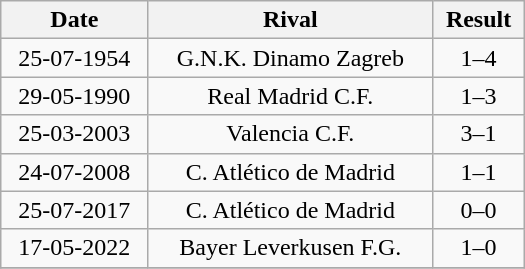<table width="350" class="wikitable sortable" style="text-align:center">
<tr>
<th width:100px>Date</th>
<th width:200px>Rival</th>
<th width:50px>Result</th>
</tr>
<tr>
<td>25-07-1954</td>
<td> G.N.K. Dinamo Zagreb</td>
<td>1–4</td>
</tr>
<tr>
<td>29-05-1990</td>
<td> Real Madrid C.F.</td>
<td>1–3</td>
</tr>
<tr>
<td>25-03-2003</td>
<td> Valencia C.F.</td>
<td>3–1</td>
</tr>
<tr>
<td>24-07-2008</td>
<td> C. Atlético de Madrid</td>
<td>1–1</td>
</tr>
<tr>
<td>25-07-2017</td>
<td> C. Atlético de Madrid</td>
<td>0–0</td>
</tr>
<tr>
<td>17-05-2022</td>
<td> Bayer Leverkusen F.G.</td>
<td>1–0</td>
</tr>
<tr>
</tr>
</table>
